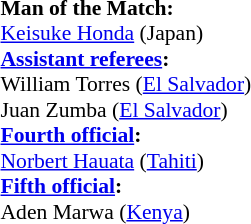<table width=50% style="font-size:90%">
<tr>
<td><br><strong>Man of the Match:</strong>
<br><a href='#'>Keisuke Honda</a> (Japan)<br><strong><a href='#'>Assistant referees</a>:</strong>
<br>William Torres (<a href='#'>El Salvador</a>)
<br>Juan Zumba (<a href='#'>El Salvador</a>)
<br><strong><a href='#'>Fourth official</a>:</strong>
<br><a href='#'>Norbert Hauata</a> (<a href='#'>Tahiti</a>)
<br><strong><a href='#'>Fifth official</a>:</strong>
<br>Aden Marwa (<a href='#'>Kenya</a>)</td>
</tr>
</table>
